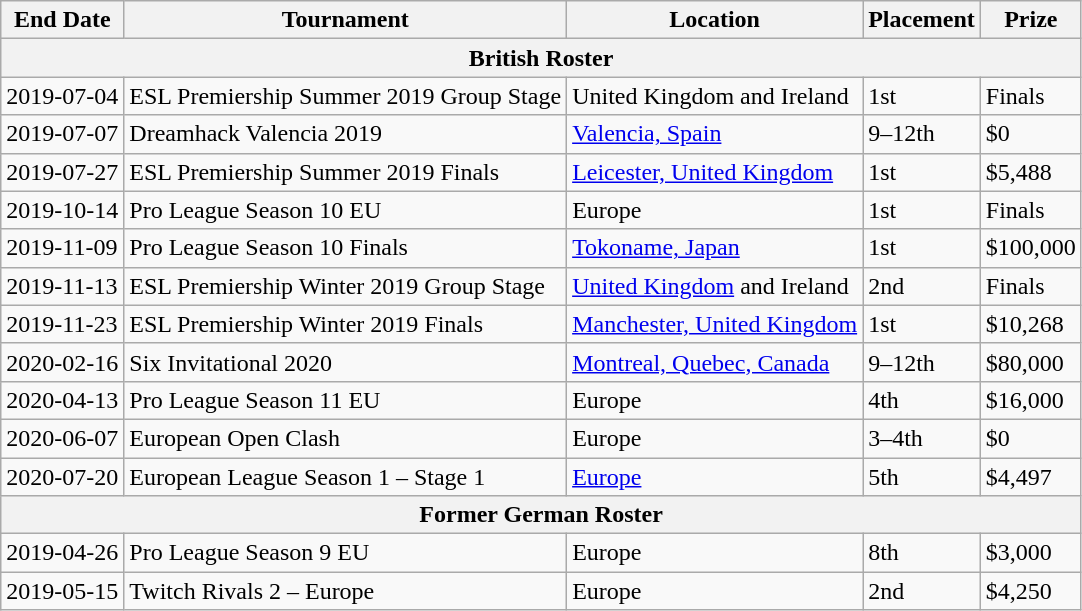<table class="wikitable sortable">
<tr>
<th>End Date</th>
<th>Tournament</th>
<th>Location</th>
<th>Placement</th>
<th>Prize</th>
</tr>
<tr>
<th colspan="5"> British Roster</th>
</tr>
<tr>
<td>2019-07-04</td>
<td>ESL Premiership Summer 2019 Group Stage</td>
<td>United Kingdom and Ireland</td>
<td>1st</td>
<td>Finals</td>
</tr>
<tr>
<td>2019-07-07</td>
<td>Dreamhack Valencia 2019</td>
<td><a href='#'>Valencia, Spain</a></td>
<td>9–12th</td>
<td>$0</td>
</tr>
<tr>
<td>2019-07-27</td>
<td>ESL Premiership Summer 2019 Finals</td>
<td><a href='#'>Leicester, United Kingdom</a></td>
<td>1st</td>
<td>$5,488</td>
</tr>
<tr>
<td>2019-10-14</td>
<td>Pro League Season 10 EU</td>
<td>Europe</td>
<td>1st</td>
<td>Finals</td>
</tr>
<tr>
<td>2019-11-09</td>
<td>Pro League Season 10 Finals</td>
<td><a href='#'>Tokoname, Japan</a></td>
<td>1st</td>
<td>$100,000</td>
</tr>
<tr>
<td>2019-11-13</td>
<td>ESL Premiership Winter 2019 Group Stage</td>
<td><a href='#'>United Kingdom</a> and Ireland</td>
<td>2nd</td>
<td>Finals</td>
</tr>
<tr>
<td>2019-11-23</td>
<td>ESL Premiership Winter 2019 Finals</td>
<td><a href='#'>Manchester, United Kingdom</a></td>
<td>1st</td>
<td>$10,268</td>
</tr>
<tr>
<td>2020-02-16</td>
<td>Six Invitational 2020</td>
<td><a href='#'>Montreal, Quebec, Canada</a></td>
<td>9–12th</td>
<td>$80,000</td>
</tr>
<tr>
<td>2020-04-13</td>
<td>Pro League Season 11 EU</td>
<td>Europe</td>
<td>4th</td>
<td>$16,000</td>
</tr>
<tr>
<td>2020-06-07</td>
<td>European Open Clash</td>
<td>Europe</td>
<td>3–4th</td>
<td>$0</td>
</tr>
<tr>
<td>2020-07-20</td>
<td>European League Season 1 – Stage 1</td>
<td><a href='#'>Europe</a></td>
<td>5th</td>
<td>$4,497</td>
</tr>
<tr>
<th colspan="5"> Former German Roster</th>
</tr>
<tr>
<td>2019-04-26</td>
<td>Pro League Season 9 EU</td>
<td>Europe</td>
<td>8th</td>
<td>$3,000</td>
</tr>
<tr>
<td>2019-05-15</td>
<td>Twitch Rivals 2 – Europe</td>
<td>Europe</td>
<td>2nd</td>
<td>$4,250</td>
</tr>
</table>
